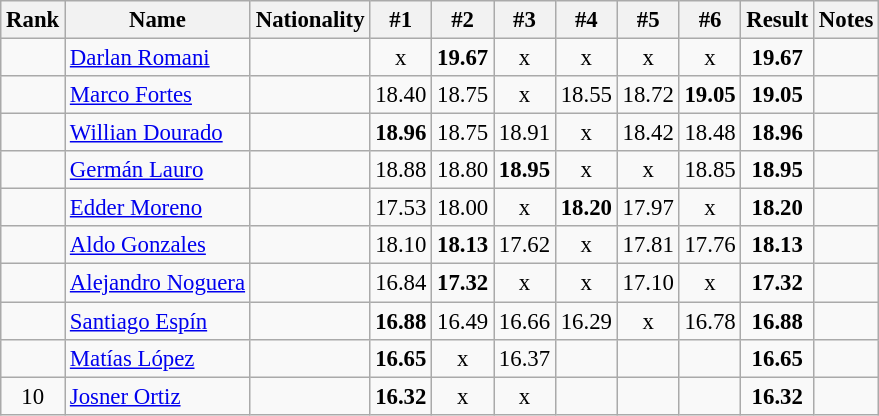<table class="wikitable sortable" style="text-align:center;font-size:95%">
<tr>
<th>Rank</th>
<th>Name</th>
<th>Nationality</th>
<th>#1</th>
<th>#2</th>
<th>#3</th>
<th>#4</th>
<th>#5</th>
<th>#6</th>
<th>Result</th>
<th>Notes</th>
</tr>
<tr>
<td></td>
<td align=left><a href='#'>Darlan Romani</a></td>
<td align=left></td>
<td>x</td>
<td><strong>19.67</strong></td>
<td>x</td>
<td>x</td>
<td>x</td>
<td>x</td>
<td><strong>19.67</strong></td>
<td></td>
</tr>
<tr>
<td></td>
<td align=left><a href='#'>Marco Fortes</a></td>
<td align=left></td>
<td>18.40</td>
<td>18.75</td>
<td>x</td>
<td>18.55</td>
<td>18.72</td>
<td><strong>19.05</strong></td>
<td><strong>19.05</strong></td>
<td></td>
</tr>
<tr>
<td></td>
<td align=left><a href='#'>Willian Dourado</a></td>
<td align=left></td>
<td><strong>18.96</strong></td>
<td>18.75</td>
<td>18.91</td>
<td>x</td>
<td>18.42</td>
<td>18.48</td>
<td><strong>18.96</strong></td>
<td></td>
</tr>
<tr>
<td></td>
<td align=left><a href='#'>Germán Lauro</a></td>
<td align=left></td>
<td>18.88</td>
<td>18.80</td>
<td><strong>18.95</strong></td>
<td>x</td>
<td>x</td>
<td>18.85</td>
<td><strong>18.95</strong></td>
<td></td>
</tr>
<tr>
<td></td>
<td align=left><a href='#'>Edder Moreno</a></td>
<td align=left></td>
<td>17.53</td>
<td>18.00</td>
<td>x</td>
<td><strong>18.20</strong></td>
<td>17.97</td>
<td>x</td>
<td><strong>18.20</strong></td>
<td></td>
</tr>
<tr>
<td></td>
<td align=left><a href='#'>Aldo Gonzales</a></td>
<td align=left></td>
<td>18.10</td>
<td><strong>18.13</strong></td>
<td>17.62</td>
<td>x</td>
<td>17.81</td>
<td>17.76</td>
<td><strong>18.13</strong></td>
<td></td>
</tr>
<tr>
<td></td>
<td align=left><a href='#'>Alejandro Noguera</a></td>
<td align=left></td>
<td>16.84</td>
<td><strong>17.32</strong></td>
<td>x</td>
<td>x</td>
<td>17.10</td>
<td>x</td>
<td><strong>17.32</strong></td>
<td></td>
</tr>
<tr>
<td></td>
<td align=left><a href='#'>Santiago Espín</a></td>
<td align=left></td>
<td><strong>16.88</strong></td>
<td>16.49</td>
<td>16.66</td>
<td>16.29</td>
<td>x</td>
<td>16.78</td>
<td><strong>16.88</strong></td>
<td></td>
</tr>
<tr>
<td></td>
<td align=left><a href='#'>Matías López</a></td>
<td align=left></td>
<td><strong>16.65</strong></td>
<td>x</td>
<td>16.37</td>
<td></td>
<td></td>
<td></td>
<td><strong>16.65</strong></td>
<td></td>
</tr>
<tr>
<td>10</td>
<td align=left><a href='#'>Josner Ortiz</a></td>
<td align=left></td>
<td><strong>16.32</strong></td>
<td>x</td>
<td>x</td>
<td></td>
<td></td>
<td></td>
<td><strong>16.32</strong></td>
<td></td>
</tr>
</table>
